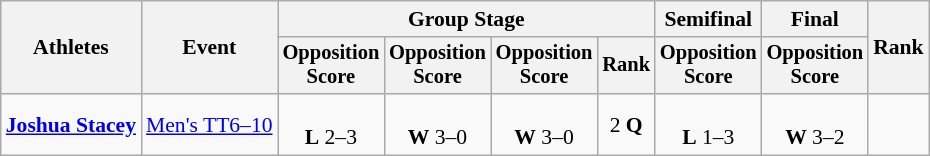<table class="wikitable" style="font-size:90%">
<tr>
<th rowspan=2>Athletes</th>
<th rowspan=2>Event</th>
<th colspan=4>Group Stage</th>
<th>Semifinal</th>
<th>Final</th>
<th rowspan=2>Rank</th>
</tr>
<tr style="font-size:95%">
<th>Opposition<br>Score</th>
<th>Opposition<br>Score</th>
<th>Opposition<br>Score</th>
<th>Rank</th>
<th>Opposition<br>Score</th>
<th>Opposition<br>Score</th>
</tr>
<tr align=center>
<td align=left><strong><a href='#'>Joshua Stacey</a></strong></td>
<td align=left><a href='#'>Men's TT6–10</a></td>
<td><br><strong>L</strong> 2–3</td>
<td><br><strong>W</strong> 3–0</td>
<td><br><strong>W</strong> 3–0</td>
<td>2 <strong>Q</strong></td>
<td><br><strong>L</strong> 1–3</td>
<td><br><strong>W</strong> 3–2</td>
<td></td>
</tr>
</table>
